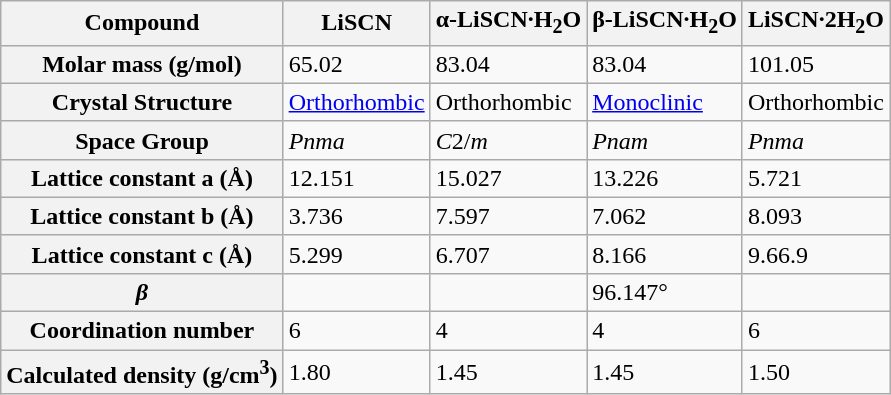<table class="wikitable plainrowheaders">
<tr>
<th>Compound</th>
<th>LiSCN</th>
<th>α-LiSCN·H<sub>2</sub>O</th>
<th>β-LiSCN·H<sub>2</sub>O</th>
<th>LiSCN·2H<sub>2</sub>O</th>
</tr>
<tr>
<th>Molar mass (g/mol)</th>
<td>65.02</td>
<td>83.04</td>
<td>83.04</td>
<td>101.05</td>
</tr>
<tr>
<th>Crystal Structure</th>
<td><a href='#'>Orthorhombic</a></td>
<td>Orthorhombic</td>
<td><a href='#'>Monoclinic</a></td>
<td>Orthorhombic</td>
</tr>
<tr>
<th>Space Group</th>
<td><em>Pnma</em></td>
<td><em>C</em>2/<em>m</em></td>
<td><em>Pnam</em></td>
<td><em>Pnma</em></td>
</tr>
<tr>
<th>Lattice constant a (Å)</th>
<td>12.151</td>
<td>15.027</td>
<td>13.226</td>
<td>5.721</td>
</tr>
<tr>
<th>Lattice constant b (Å)</th>
<td>3.736</td>
<td>7.597</td>
<td>7.062</td>
<td>8.093</td>
</tr>
<tr>
<th>Lattice constant c (Å)</th>
<td>5.299</td>
<td>6.707</td>
<td>8.166</td>
<td>9.66.9</td>
</tr>
<tr>
<th><em>β</em></th>
<td></td>
<td></td>
<td>96.147°</td>
<td></td>
</tr>
<tr>
<th>Coordination number</th>
<td>6</td>
<td>4</td>
<td>4</td>
<td>6</td>
</tr>
<tr>
<th>Calculated density (g/cm<sup>3</sup>)</th>
<td>1.80</td>
<td>1.45</td>
<td>1.45</td>
<td>1.50</td>
</tr>
</table>
